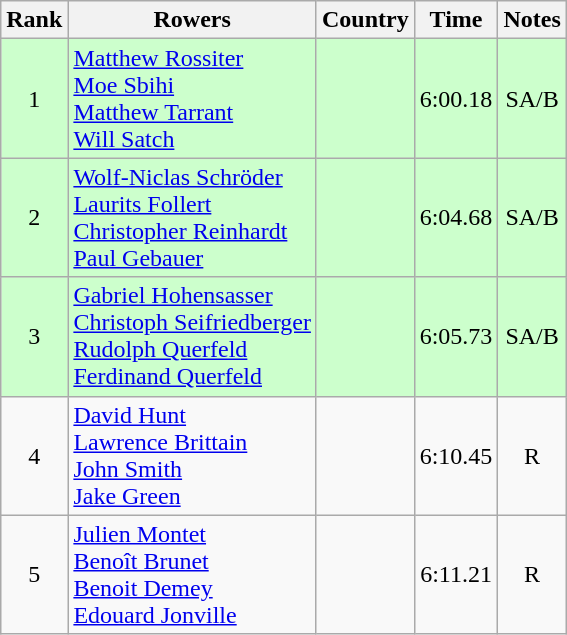<table class="wikitable" style="text-align:center">
<tr>
<th>Rank</th>
<th>Rowers</th>
<th>Country</th>
<th>Time</th>
<th>Notes</th>
</tr>
<tr bgcolor=ccffcc>
<td>1</td>
<td align="left"><a href='#'>Matthew Rossiter</a><br><a href='#'>Moe Sbihi</a><br><a href='#'>Matthew Tarrant</a><br><a href='#'>Will Satch</a></td>
<td align="left"></td>
<td>6:00.18</td>
<td>SA/B</td>
</tr>
<tr bgcolor=ccffcc>
<td>2</td>
<td align="left"><a href='#'>Wolf-Niclas Schröder</a><br><a href='#'>Laurits Follert</a><br><a href='#'>Christopher Reinhardt</a><br><a href='#'>Paul Gebauer</a></td>
<td align="left"></td>
<td>6:04.68</td>
<td>SA/B</td>
</tr>
<tr bgcolor=ccffcc>
<td>3</td>
<td align="left"><a href='#'>Gabriel Hohensasser</a><br><a href='#'>Christoph Seifriedberger</a><br><a href='#'>Rudolph Querfeld</a><br><a href='#'>Ferdinand Querfeld</a></td>
<td align="left"></td>
<td>6:05.73</td>
<td>SA/B</td>
</tr>
<tr>
<td>4</td>
<td align="left"><a href='#'>David Hunt</a><br><a href='#'>Lawrence Brittain</a><br><a href='#'>John Smith</a><br><a href='#'>Jake Green</a></td>
<td align="left"></td>
<td>6:10.45</td>
<td>R</td>
</tr>
<tr>
<td>5</td>
<td align="left"><a href='#'>Julien Montet</a><br><a href='#'>Benoît Brunet</a><br><a href='#'>Benoit Demey</a><br><a href='#'>Edouard Jonville</a></td>
<td align="left"></td>
<td>6:11.21</td>
<td>R</td>
</tr>
</table>
